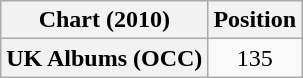<table class="wikitable plainrowheaders" style="text-align:center">
<tr>
<th scope="col">Chart (2010)</th>
<th scope="col">Position</th>
</tr>
<tr>
<th scope="row">UK Albums (OCC)</th>
<td>135</td>
</tr>
</table>
